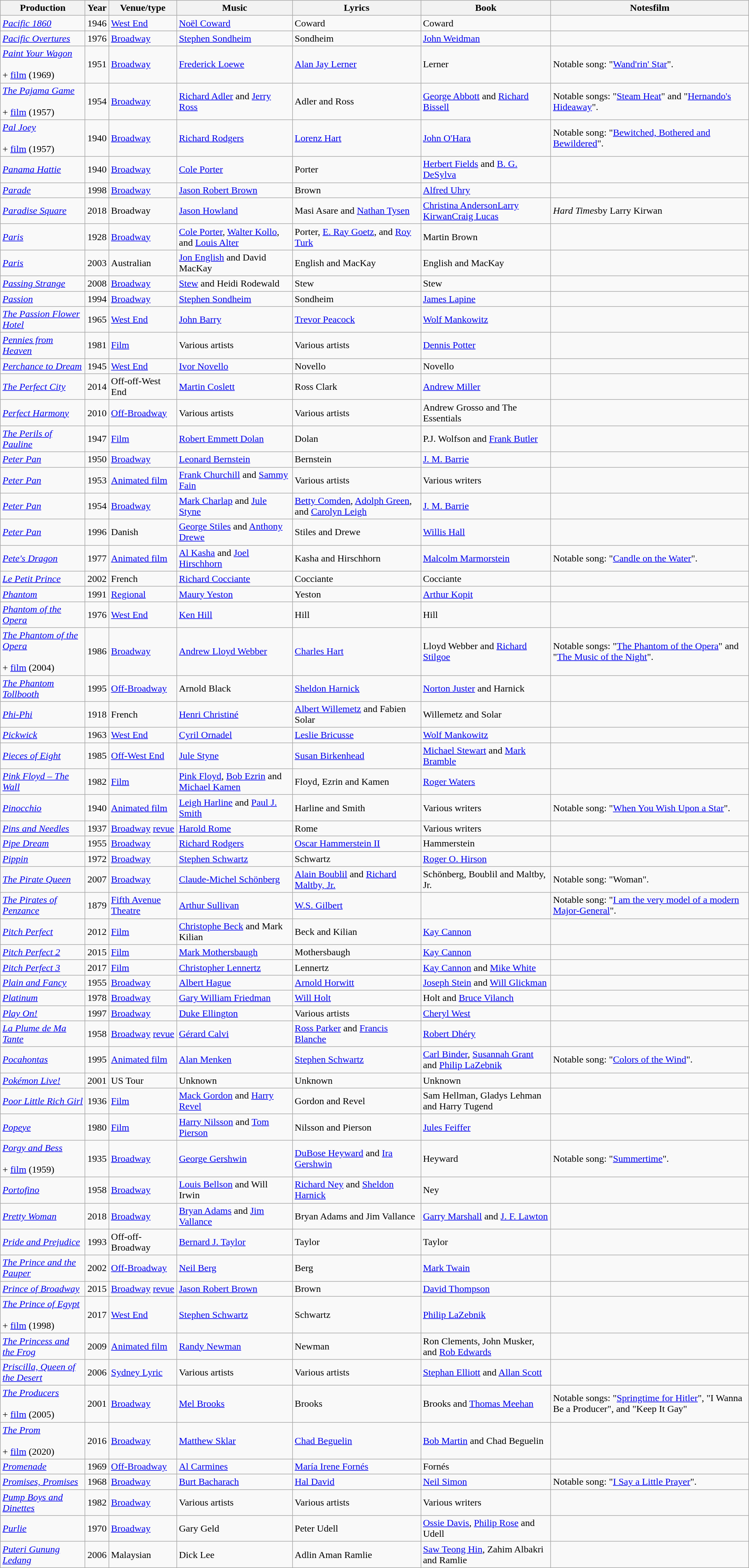<table class="wikitable sortable">
<tr>
<th scope="col">Production</th>
<th scope="col">Year</th>
<th scope="col">Venue/type</th>
<th scope="col">Music</th>
<th scope="col">Lyrics</th>
<th scope="col">Book</th>
<th scope="col">Notesfilm</th>
</tr>
<tr>
<td><em><a href='#'>Pacific 1860</a></em></td>
<td style="text-align: center">1946</td>
<td><a href='#'>West End</a></td>
<td><a href='#'>Noël Coward</a></td>
<td>Coward</td>
<td>Coward</td>
<td></td>
</tr>
<tr>
<td><em><a href='#'>Pacific Overtures</a></em></td>
<td style="text-align: center">1976</td>
<td><a href='#'>Broadway</a></td>
<td><a href='#'>Stephen Sondheim</a></td>
<td>Sondheim</td>
<td><a href='#'>John Weidman</a></td>
<td></td>
</tr>
<tr>
<td><em><a href='#'>Paint Your Wagon</a></em> <br><br>+ <a href='#'>film</a> (1969)</td>
<td style="text-align: center">1951</td>
<td><a href='#'>Broadway</a></td>
<td><a href='#'>Frederick Loewe</a></td>
<td><a href='#'>Alan Jay Lerner</a></td>
<td>Lerner</td>
<td>Notable song: "<a href='#'>Wand'rin' Star</a>".</td>
</tr>
<tr>
<td data-sort-value="Pajama Game"><em><a href='#'>The Pajama Game</a></em> <br><br>+ <a href='#'>film</a> (1957)</td>
<td style="text-align: center">1954</td>
<td><a href='#'>Broadway</a></td>
<td><a href='#'>Richard Adler</a> and <a href='#'>Jerry Ross</a></td>
<td>Adler and Ross</td>
<td><a href='#'>George Abbott</a> and <a href='#'>Richard Bissell</a></td>
<td>Notable songs: "<a href='#'>Steam Heat</a>" and "<a href='#'>Hernando's Hideaway</a>".</td>
</tr>
<tr>
<td><em><a href='#'>Pal Joey</a></em> <br><br>+ <a href='#'>film</a> (1957)</td>
<td style="text-align: center">1940</td>
<td><a href='#'>Broadway</a></td>
<td><a href='#'>Richard Rodgers</a></td>
<td><a href='#'>Lorenz Hart</a></td>
<td><a href='#'>John O'Hara</a></td>
<td>Notable song: "<a href='#'>Bewitched, Bothered and Bewildered</a>".</td>
</tr>
<tr>
<td><em><a href='#'>Panama Hattie</a></em></td>
<td style="text-align: center">1940</td>
<td><a href='#'>Broadway</a></td>
<td><a href='#'>Cole Porter</a></td>
<td>Porter</td>
<td><a href='#'>Herbert Fields</a> and <a href='#'>B. G. DeSylva</a></td>
<td></td>
</tr>
<tr>
<td><em><a href='#'>Parade</a></em></td>
<td style="text-align: center">1998</td>
<td><a href='#'>Broadway</a></td>
<td><a href='#'>Jason Robert Brown</a></td>
<td>Brown</td>
<td><a href='#'>Alfred Uhry</a></td>
<td></td>
</tr>
<tr>
<td><em><a href='#'>Paradise Square</a></em></td>
<td style="text-align: center">2018</td>
<td>Broadway</td>
<td><a href='#'>Jason Howland</a></td>
<td>Masi Asare and <a href='#'>Nathan Tysen</a></td>
<td><a href='#'>Christina Anderson</a><a href='#'>Larry Kirwan</a><a href='#'>Craig Lucas</a></td>
<td><em>Hard Times</em>by Larry Kirwan</td>
</tr>
<tr>
<td><em><a href='#'>Paris</a></em></td>
<td style="text-align: center">1928</td>
<td><a href='#'>Broadway</a></td>
<td><a href='#'>Cole Porter</a>, <a href='#'>Walter Kollo</a>, and <a href='#'>Louis Alter</a></td>
<td>Porter, <a href='#'>E. Ray Goetz</a>, and <a href='#'>Roy Turk</a></td>
<td>Martin Brown</td>
<td></td>
</tr>
<tr>
<td><em><a href='#'>Paris</a></em></td>
<td style="text-align: center">2003</td>
<td>Australian</td>
<td><a href='#'>Jon English</a> and David MacKay</td>
<td>English and MacKay</td>
<td>English and MacKay</td>
<td></td>
</tr>
<tr>
<td><em><a href='#'>Passing Strange</a></em></td>
<td style="text-align: center">2008</td>
<td><a href='#'>Broadway</a></td>
<td><a href='#'>Stew</a> and Heidi Rodewald</td>
<td>Stew</td>
<td>Stew</td>
<td></td>
</tr>
<tr>
<td><em><a href='#'>Passion</a></em></td>
<td style="text-align: center">1994</td>
<td><a href='#'>Broadway</a></td>
<td><a href='#'>Stephen Sondheim</a></td>
<td>Sondheim</td>
<td><a href='#'>James Lapine</a></td>
<td></td>
</tr>
<tr>
<td data-sort-value="Passion Flower Hotel"><em><a href='#'>The Passion Flower Hotel</a></em></td>
<td style="text-align: center">1965</td>
<td><a href='#'>West End</a></td>
<td><a href='#'>John Barry</a></td>
<td><a href='#'>Trevor Peacock</a></td>
<td><a href='#'>Wolf Mankowitz</a></td>
<td></td>
</tr>
<tr>
<td><em><a href='#'>Pennies from Heaven</a></em></td>
<td style="text-align: center">1981</td>
<td><a href='#'>Film</a></td>
<td>Various artists</td>
<td>Various artists</td>
<td><a href='#'>Dennis Potter</a></td>
<td></td>
</tr>
<tr>
<td><em><a href='#'>Perchance to Dream</a></em></td>
<td style="text-align: center">1945</td>
<td><a href='#'>West End</a></td>
<td><a href='#'>Ivor Novello</a></td>
<td>Novello</td>
<td>Novello</td>
<td></td>
</tr>
<tr>
<td data-sort-value="Perfect City"><em><a href='#'>The Perfect City</a></em></td>
<td style="text-align: center">2014</td>
<td>Off-off-West End</td>
<td><a href='#'>Martin Coslett</a></td>
<td>Ross Clark</td>
<td><a href='#'>Andrew Miller</a></td>
<td></td>
</tr>
<tr>
<td><em><a href='#'>Perfect Harmony</a></em></td>
<td style="text-align: center">2010</td>
<td><a href='#'>Off-Broadway</a></td>
<td>Various artists</td>
<td>Various artists</td>
<td>Andrew Grosso and The Essentials</td>
<td></td>
</tr>
<tr>
<td data-sort-value="Perils of Pauline"><em><a href='#'>The Perils of Pauline</a></em></td>
<td style="text-align: center">1947</td>
<td><a href='#'>Film</a></td>
<td><a href='#'>Robert Emmett Dolan</a></td>
<td>Dolan</td>
<td>P.J. Wolfson and <a href='#'>Frank Butler</a></td>
<td></td>
</tr>
<tr>
<td data-sort-value="Peter Pan 1950"><em><a href='#'>Peter Pan</a></em></td>
<td style="text-align: center">1950</td>
<td><a href='#'>Broadway</a></td>
<td><a href='#'>Leonard Bernstein</a></td>
<td>Bernstein</td>
<td><a href='#'>J. M. Barrie</a></td>
<td></td>
</tr>
<tr>
<td data-sort-value="Peter Pan 1953"><em><a href='#'>Peter Pan</a></em></td>
<td style="text-align: center">1953</td>
<td><a href='#'>Animated film</a></td>
<td><a href='#'>Frank Churchill</a> and <a href='#'>Sammy Fain</a></td>
<td>Various artists</td>
<td>Various writers</td>
<td></td>
</tr>
<tr>
<td data-sort-value="Peter Pan 1954"><em><a href='#'>Peter Pan</a></em></td>
<td style="text-align: center">1954</td>
<td><a href='#'>Broadway</a></td>
<td><a href='#'>Mark Charlap</a> and <a href='#'>Jule Styne</a></td>
<td><a href='#'>Betty Comden</a>, <a href='#'>Adolph Green</a>, and <a href='#'>Carolyn Leigh</a></td>
<td><a href='#'>J. M. Barrie</a></td>
<td></td>
</tr>
<tr>
<td data-sort-value="Peter Pan 1996"><em><a href='#'>Peter Pan</a></em></td>
<td style="text-align: center">1996</td>
<td>Danish</td>
<td><a href='#'>George Stiles</a> and <a href='#'>Anthony Drewe</a></td>
<td>Stiles and Drewe</td>
<td><a href='#'>Willis Hall</a></td>
<td></td>
</tr>
<tr>
<td data-sort-value="Petes Dragon"><em><a href='#'>Pete's Dragon</a></em></td>
<td style="text-align: center">1977</td>
<td><a href='#'>Animated film</a></td>
<td><a href='#'>Al Kasha</a> and <a href='#'>Joel Hirschhorn</a></td>
<td>Kasha and Hirschhorn</td>
<td><a href='#'>Malcolm Marmorstein</a></td>
<td>Notable song: "<a href='#'>Candle on the Water</a>".</td>
</tr>
<tr>
<td data-sort-value="Petit Prince"><em><a href='#'>Le Petit Prince</a></em></td>
<td style="text-align: center">2002</td>
<td>French</td>
<td><a href='#'>Richard Cocciante</a></td>
<td>Cocciante</td>
<td>Cocciante</td>
<td></td>
</tr>
<tr>
<td><a href='#'><em>Phantom</em></a></td>
<td style="text-align: center">1991</td>
<td><a href='#'>Regional</a></td>
<td><a href='#'>Maury Yeston</a></td>
<td>Yeston</td>
<td><a href='#'>Arthur Kopit</a></td>
<td></td>
</tr>
<tr>
<td data-sort-value="Phantom of the Opera 1976"><em><a href='#'>Phantom of the Opera</a></em></td>
<td style="text-align: center">1976</td>
<td><a href='#'>West End</a></td>
<td><a href='#'>Ken Hill</a></td>
<td>Hill</td>
<td>Hill</td>
<td></td>
</tr>
<tr>
<td data-sort-value="Phantom of the Opera 1986"><em><a href='#'>The Phantom of the Opera</a></em> <br><br>+ <a href='#'>film</a> (2004)</td>
<td style="text-align: center">1986</td>
<td><a href='#'>Broadway</a></td>
<td><a href='#'>Andrew Lloyd Webber</a></td>
<td><a href='#'>Charles Hart</a></td>
<td>Lloyd Webber and <a href='#'>Richard Stilgoe</a></td>
<td>Notable songs: "<a href='#'>The Phantom of the Opera</a>" and "<a href='#'>The Music of the Night</a>".</td>
</tr>
<tr>
<td data-sort-value="Phantom Tollbooth"><em><a href='#'>The Phantom Tollbooth</a></em></td>
<td style="text-align: center">1995</td>
<td><a href='#'>Off-Broadway</a></td>
<td>Arnold Black</td>
<td><a href='#'>Sheldon Harnick</a></td>
<td><a href='#'>Norton Juster</a> and Harnick</td>
<td></td>
</tr>
<tr>
<td data-sort-value="Phi Phi"><em><a href='#'>Phi-Phi</a></em></td>
<td style="text-align: center">1918</td>
<td>French</td>
<td><a href='#'>Henri Christiné</a></td>
<td><a href='#'>Albert Willemetz</a> and Fabien Solar</td>
<td>Willemetz and Solar</td>
<td></td>
</tr>
<tr>
<td><em><a href='#'>Pickwick</a></em></td>
<td style="text-align: center">1963</td>
<td><a href='#'>West End</a></td>
<td><a href='#'>Cyril Ornadel</a></td>
<td><a href='#'>Leslie Bricusse</a></td>
<td><a href='#'>Wolf Mankowitz</a></td>
<td></td>
</tr>
<tr>
<td><em><a href='#'>Pieces of Eight</a></em></td>
<td style="text-align: center">1985</td>
<td><a href='#'>Off-West End</a></td>
<td><a href='#'>Jule Styne</a></td>
<td><a href='#'>Susan Birkenhead</a></td>
<td><a href='#'>Michael Stewart</a> and <a href='#'>Mark Bramble</a></td>
<td></td>
</tr>
<tr>
<td data-sort-value="Pink Floyd The Wall"><em><a href='#'>Pink Floyd – The Wall</a></em></td>
<td style="text-align: center">1982</td>
<td><a href='#'>Film</a></td>
<td><a href='#'>Pink Floyd</a>, <a href='#'>Bob Ezrin</a> and <a href='#'>Michael Kamen</a></td>
<td>Floyd, Ezrin and Kamen</td>
<td><a href='#'>Roger Waters</a></td>
<td></td>
</tr>
<tr>
<td><em><a href='#'>Pinocchio</a></em></td>
<td style="text-align: center">1940</td>
<td><a href='#'>Animated film</a></td>
<td><a href='#'>Leigh Harline</a> and <a href='#'>Paul J. Smith</a></td>
<td>Harline and Smith</td>
<td>Various writers</td>
<td>Notable song: "<a href='#'>When You Wish Upon a Star</a>".</td>
</tr>
<tr>
<td><em><a href='#'>Pins and Needles</a></em></td>
<td style="text-align: center">1937</td>
<td><a href='#'>Broadway</a> <a href='#'>revue</a></td>
<td><a href='#'>Harold Rome</a></td>
<td>Rome</td>
<td>Various writers</td>
<td></td>
</tr>
<tr>
<td><em><a href='#'>Pipe Dream</a></em></td>
<td style="text-align: center">1955</td>
<td><a href='#'>Broadway</a></td>
<td><a href='#'>Richard Rodgers</a></td>
<td><a href='#'>Oscar Hammerstein II</a></td>
<td>Hammerstein</td>
<td></td>
</tr>
<tr>
<td><em><a href='#'>Pippin</a></em></td>
<td style="text-align: center">1972</td>
<td><a href='#'>Broadway</a></td>
<td><a href='#'>Stephen Schwartz</a></td>
<td>Schwartz</td>
<td><a href='#'>Roger O. Hirson</a></td>
<td></td>
</tr>
<tr>
<td data-sort-value="Pirate Queen"><em><a href='#'>The Pirate Queen</a></em></td>
<td style="text-align: center">2007</td>
<td><a href='#'>Broadway</a></td>
<td><a href='#'>Claude-Michel Schönberg</a></td>
<td><a href='#'>Alain Boublil</a> and <a href='#'>Richard Maltby, Jr.</a></td>
<td>Schönberg, Boublil and Maltby, Jr.</td>
<td>Notable song: "Woman".</td>
</tr>
<tr>
<td data-sort-value="Pirates of Penzance"><em><a href='#'>The Pirates of Penzance</a></em></td>
<td style="text-align: center">1879</td>
<td><a href='#'>Fifth Avenue Theatre</a></td>
<td><a href='#'>Arthur Sullivan</a></td>
<td><a href='#'>W.S. Gilbert</a></td>
<td></td>
<td>Notable song: "<a href='#'>I am the very model of a modern Major-General</a>".</td>
</tr>
<tr>
<td data-sort-value="Pitch Perfect 1"><em><a href='#'>Pitch Perfect</a></em></td>
<td style="text-align: center">2012</td>
<td><a href='#'>Film</a></td>
<td><a href='#'>Christophe Beck</a> and Mark Kilian</td>
<td>Beck and Kilian</td>
<td><a href='#'>Kay Cannon</a></td>
<td></td>
</tr>
<tr>
<td><em><a href='#'>Pitch Perfect 2</a></em></td>
<td style="text-align: center">2015</td>
<td><a href='#'>Film</a></td>
<td><a href='#'>Mark Mothersbaugh</a></td>
<td>Mothersbaugh</td>
<td><a href='#'>Kay Cannon</a></td>
<td></td>
</tr>
<tr>
<td><em><a href='#'>Pitch Perfect 3</a></em></td>
<td style="text-align: center">2017</td>
<td><a href='#'>Film</a></td>
<td><a href='#'>Christopher Lennertz</a></td>
<td>Lennertz</td>
<td><a href='#'>Kay Cannon</a> and <a href='#'>Mike White</a></td>
<td></td>
</tr>
<tr>
<td><em><a href='#'>Plain and Fancy</a></em></td>
<td style="text-align: center">1955</td>
<td><a href='#'>Broadway</a></td>
<td><a href='#'>Albert Hague</a></td>
<td><a href='#'>Arnold Horwitt</a></td>
<td><a href='#'>Joseph Stein</a> and <a href='#'>Will Glickman</a></td>
<td></td>
</tr>
<tr>
<td><em><a href='#'>Platinum</a></em></td>
<td style="text-align: center">1978</td>
<td><a href='#'>Broadway</a></td>
<td><a href='#'>Gary William Friedman</a></td>
<td><a href='#'>Will Holt</a></td>
<td>Holt and <a href='#'>Bruce Vilanch</a></td>
<td></td>
</tr>
<tr>
<td data-sort-value="Play On"><em><a href='#'>Play On!</a></em></td>
<td style="text-align: center">1997</td>
<td><a href='#'>Broadway</a></td>
<td><a href='#'>Duke Ellington</a></td>
<td>Various artists</td>
<td><a href='#'>Cheryl West</a></td>
<td></td>
</tr>
<tr>
<td data-sort-value="Plume de Ma Tante"><em><a href='#'>La Plume de Ma Tante</a></em></td>
<td style="text-align: center">1958</td>
<td><a href='#'>Broadway</a> <a href='#'>revue</a></td>
<td><a href='#'>Gérard Calvi</a></td>
<td><a href='#'>Ross Parker</a> and <a href='#'>Francis Blanche</a></td>
<td><a href='#'>Robert Dhéry</a></td>
<td></td>
</tr>
<tr>
<td><em><a href='#'>Pocahontas</a></em></td>
<td style="text-align: center">1995</td>
<td><a href='#'>Animated film</a></td>
<td><a href='#'>Alan Menken</a></td>
<td><a href='#'>Stephen Schwartz</a></td>
<td><a href='#'>Carl Binder</a>, <a href='#'>Susannah Grant</a> and <a href='#'>Philip LaZebnik</a></td>
<td>Notable song: "<a href='#'>Colors of the Wind</a>".</td>
</tr>
<tr>
<td data-sort-value="Pokemon Live"><em><a href='#'>Pokémon Live!</a></em></td>
<td style="text-align: center">2001</td>
<td>US Tour</td>
<td>Unknown</td>
<td>Unknown</td>
<td>Unknown</td>
<td></td>
</tr>
<tr>
<td><em><a href='#'>Poor Little Rich Girl</a></em></td>
<td style="text-align: center">1936</td>
<td><a href='#'>Film</a></td>
<td><a href='#'>Mack Gordon</a> and <a href='#'>Harry Revel</a></td>
<td>Gordon and Revel</td>
<td>Sam Hellman, Gladys Lehman and Harry Tugend</td>
<td></td>
</tr>
<tr>
<td><em><a href='#'>Popeye</a></em></td>
<td style="text-align: center">1980</td>
<td><a href='#'>Film</a></td>
<td><a href='#'>Harry Nilsson</a> and <a href='#'>Tom Pierson</a></td>
<td>Nilsson and Pierson</td>
<td><a href='#'>Jules Feiffer</a></td>
<td></td>
</tr>
<tr>
<td><em><a href='#'>Porgy and Bess</a></em> <br><br>+ <a href='#'>film</a> (1959)</td>
<td style="text-align: center">1935</td>
<td><a href='#'>Broadway</a></td>
<td><a href='#'>George Gershwin</a></td>
<td><a href='#'>DuBose Heyward</a> and <a href='#'>Ira Gershwin</a></td>
<td>Heyward</td>
<td>Notable song: "<a href='#'>Summertime</a>".</td>
</tr>
<tr>
<td><em><a href='#'>Portofino</a></em></td>
<td style="text-align: center">1958</td>
<td><a href='#'>Broadway</a></td>
<td><a href='#'>Louis Bellson</a> and Will Irwin</td>
<td><a href='#'>Richard Ney</a> and <a href='#'>Sheldon Harnick</a></td>
<td>Ney</td>
<td></td>
</tr>
<tr>
<td><em><a href='#'>Pretty Woman</a></em></td>
<td style="text-align: center">2018</td>
<td><a href='#'>Broadway</a></td>
<td><a href='#'>Bryan Adams</a> and <a href='#'>Jim Vallance</a></td>
<td>Bryan Adams and Jim Vallance</td>
<td><a href='#'>Garry Marshall</a> and <a href='#'>J. F. Lawton</a></td>
<td></td>
</tr>
<tr>
<td><em><a href='#'>Pride and Prejudice</a></em></td>
<td style="text-align: center">1993</td>
<td>Off-off-Broadway</td>
<td><a href='#'>Bernard J. Taylor</a></td>
<td>Taylor</td>
<td>Taylor</td>
<td></td>
</tr>
<tr>
<td data-sort-value="Prince and the Pauper"><em><a href='#'>The Prince and the Pauper</a></em></td>
<td style="text-align: center">2002</td>
<td><a href='#'>Off-Broadway</a></td>
<td><a href='#'>Neil Berg</a></td>
<td>Berg</td>
<td><a href='#'>Mark Twain</a></td>
<td></td>
</tr>
<tr>
<td><em><a href='#'>Prince of Broadway</a></em></td>
<td style="text-align: center">2015</td>
<td><a href='#'>Broadway</a> <a href='#'>revue</a></td>
<td><a href='#'>Jason Robert Brown</a></td>
<td>Brown</td>
<td><a href='#'>David Thompson</a></td>
<td></td>
</tr>
<tr>
<td data-sort-value="Prince of Egypt"><em><a href='#'>The Prince of Egypt</a></em>  <br><br>+ <a href='#'>film</a> (1998)</td>
<td style="text-align: center">2017</td>
<td><a href='#'>West End</a></td>
<td><a href='#'>Stephen Schwartz</a></td>
<td>Schwartz</td>
<td><a href='#'>Philip LaZebnik</a></td>
<td></td>
</tr>
<tr>
<td data-sort-value="Princess and the Frog"><em><a href='#'>The Princess and the Frog</a></em></td>
<td style="text-align: center">2009</td>
<td><a href='#'>Animated film</a></td>
<td><a href='#'>Randy Newman</a></td>
<td>Newman</td>
<td>Ron Clements, John Musker, and <a href='#'>Rob Edwards</a></td>
<td></td>
</tr>
<tr>
<td data-sort-value="Priscilla Queen of the Desert"><em><a href='#'>Priscilla, Queen of the Desert</a></em></td>
<td style="text-align: center">2006</td>
<td><a href='#'>Sydney Lyric</a></td>
<td>Various artists</td>
<td>Various artists</td>
<td><a href='#'>Stephan Elliott</a> and <a href='#'>Allan Scott</a></td>
<td></td>
</tr>
<tr>
<td data-sort-value="Producers"><em><a href='#'>The Producers</a></em> <br><br>+ <a href='#'>film</a> (2005)</td>
<td style="text-align: center">2001</td>
<td><a href='#'>Broadway</a></td>
<td><a href='#'>Mel Brooks</a></td>
<td>Brooks</td>
<td>Brooks and <a href='#'>Thomas Meehan</a></td>
<td>Notable songs: "<a href='#'>Springtime for Hitler</a>", "I Wanna Be a Producer", and "Keep It Gay"</td>
</tr>
<tr>
<td data-sort-value="Prom"><em><a href='#'>The Prom</a></em>  <br><br>+ <a href='#'>film</a> (2020)</td>
<td style="text-align: center">2016</td>
<td><a href='#'>Broadway</a></td>
<td><a href='#'>Matthew Sklar</a></td>
<td><a href='#'>Chad Beguelin</a></td>
<td><a href='#'>Bob Martin</a> and Chad Beguelin</td>
<td></td>
</tr>
<tr>
<td><em><a href='#'>Promenade</a></em></td>
<td style="text-align: center">1969</td>
<td><a href='#'>Off-Broadway</a></td>
<td><a href='#'>Al Carmines</a></td>
<td><a href='#'>María Irene Fornés</a></td>
<td>Fornés</td>
<td></td>
</tr>
<tr>
<td data-sort-value="Promises Promises"><em><a href='#'>Promises, Promises</a></em></td>
<td style="text-align: center">1968</td>
<td><a href='#'>Broadway</a></td>
<td><a href='#'>Burt Bacharach</a></td>
<td><a href='#'>Hal David</a></td>
<td><a href='#'>Neil Simon</a></td>
<td>Notable song: "<a href='#'>I Say a Little Prayer</a>".</td>
</tr>
<tr>
<td><em><a href='#'>Pump Boys and Dinettes</a></em></td>
<td style="text-align: center">1982</td>
<td><a href='#'>Broadway</a></td>
<td>Various artists</td>
<td>Various artists</td>
<td>Various writers</td>
<td></td>
</tr>
<tr>
<td><em><a href='#'>Purlie</a></em></td>
<td style="text-align: center">1970</td>
<td><a href='#'>Broadway</a></td>
<td>Gary Geld</td>
<td>Peter Udell</td>
<td><a href='#'>Ossie Davis</a>, <a href='#'>Philip Rose</a> and Udell</td>
<td></td>
</tr>
<tr>
<td><em><a href='#'>Puteri Gunung Ledang</a></em></td>
<td style="text-align: center">2006</td>
<td>Malaysian</td>
<td>Dick Lee</td>
<td>Adlin Aman Ramlie</td>
<td><a href='#'>Saw Teong Hin</a>, Zahim Albakri and Ramlie</td>
<td></td>
</tr>
</table>
